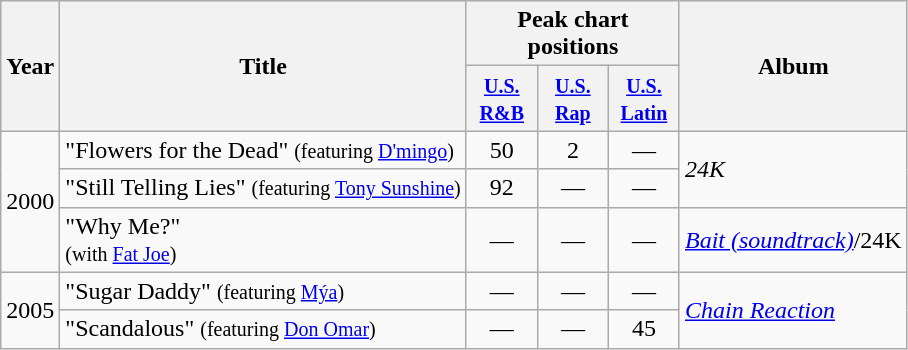<table class="wikitable" border="1">
<tr>
<th align=center rowspan=2>Year</th>
<th align=center rowspan=2>Title</th>
<th align=center colspan=3>Peak chart positions</th>
<th align=center rowspan=2>Album</th>
</tr>
<tr>
<th align=center width=40><small><a href='#'>U.S. R&B</a></small></th>
<th align=center width=40><small><a href='#'>U.S. Rap</a></small></th>
<th align=center width=40><small><a href='#'>U.S. Latin</a></small></th>
</tr>
<tr>
<td align=center rowspan=3>2000</td>
<td align=left>"Flowers for the Dead" <small>(featuring <a href='#'>D'mingo</a>)</small></td>
<td align=center>50</td>
<td align=center>2</td>
<td align=center>—</td>
<td rowspan="2" align="left"><em>24K</em></td>
</tr>
<tr>
<td align=left>"Still Telling Lies" <small>(featuring <a href='#'>Tony Sunshine</a>)</small></td>
<td align=center>92</td>
<td align=center>—</td>
<td align=center>—</td>
</tr>
<tr>
<td align=left>"Why Me?"<br><small>(with <a href='#'>Fat Joe</a>)</small></td>
<td align=center>—</td>
<td align=center>—</td>
<td align=center>—</td>
<td><a href='#'><em>Bait (soundtrack)</em></a>/24K</td>
</tr>
<tr>
<td align=center rowspan=2>2005</td>
<td align=left>"Sugar Daddy" <small>(featuring <a href='#'>Mýa</a>)</small></td>
<td align=center>—</td>
<td align=center>—</td>
<td align=center>—</td>
<td align=left rowspan=2><em><a href='#'>Chain Reaction</a></em></td>
</tr>
<tr>
<td align=left>"Scandalous" <small>(featuring <a href='#'>Don Omar</a>)</small></td>
<td align=center>—</td>
<td align=center>—</td>
<td align=center>45</td>
</tr>
</table>
